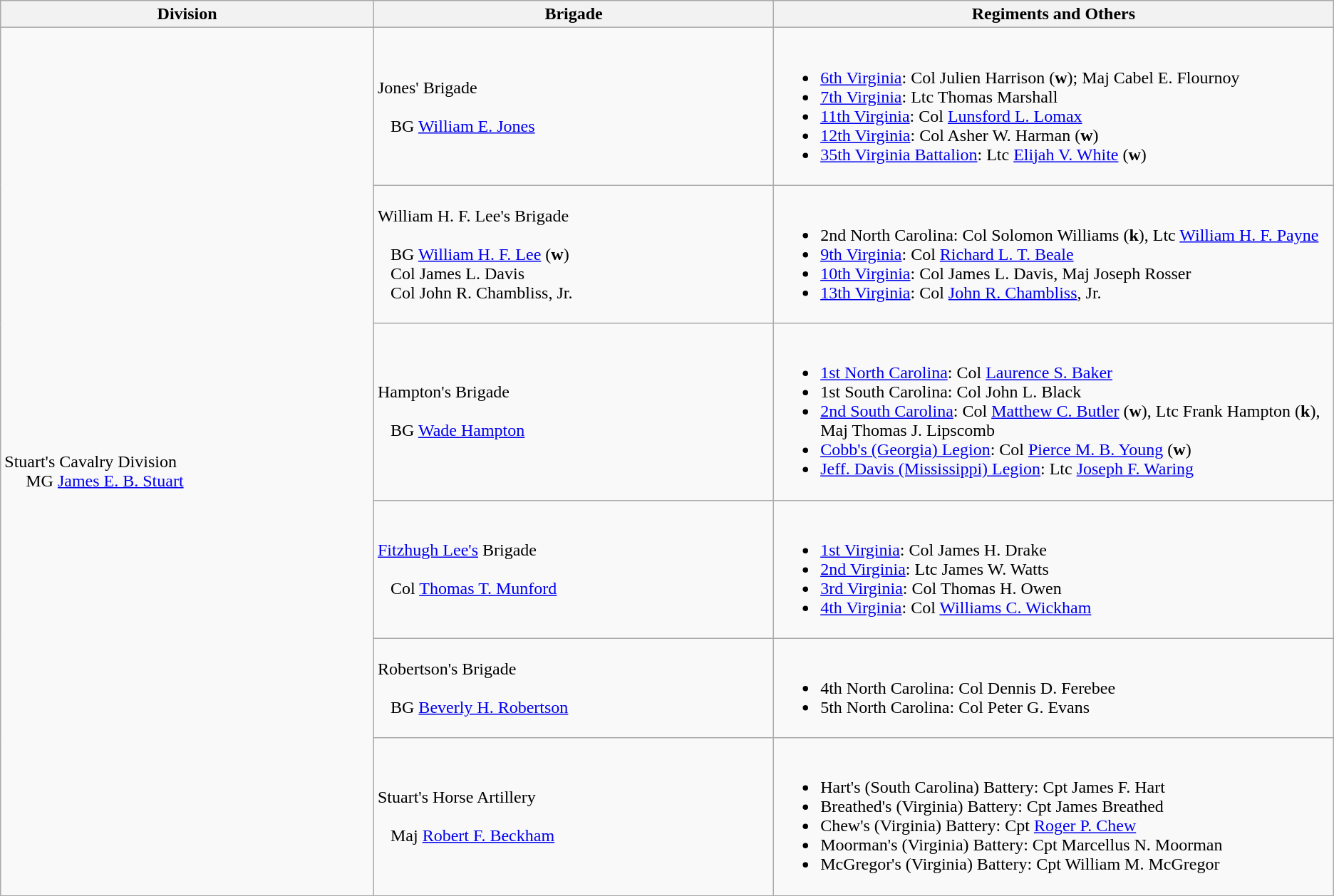<table class="wikitable">
<tr>
<th width=28%>Division</th>
<th width=30%>Brigade</th>
<th>Regiments and Others</th>
</tr>
<tr>
<td rowspan=6><br>Stuart's Cavalry Division
<br>    
MG <a href='#'>James E. B. Stuart</a></td>
<td>Jones' Brigade<br><br>  
BG <a href='#'>William E. Jones</a></td>
<td><br><ul><li><a href='#'>6th Virginia</a>: Col Julien Harrison (<strong>w</strong>); Maj Cabel E. Flournoy</li><li><a href='#'>7th Virginia</a>: Ltc Thomas Marshall</li><li><a href='#'>11th Virginia</a>: Col <a href='#'>Lunsford L. Lomax</a></li><li><a href='#'>12th Virginia</a>: Col Asher W. Harman (<strong>w</strong>)</li><li><a href='#'>35th Virginia Battalion</a>: Ltc <a href='#'>Elijah V. White</a> (<strong>w</strong>)</li></ul></td>
</tr>
<tr>
<td>William H. F. Lee's Brigade<br><br>  
BG <a href='#'>William H. F. Lee</a> (<strong>w</strong>)
<br>  
Col James L. Davis
<br>  
Col John R. Chambliss, Jr.</td>
<td><br><ul><li>2nd North Carolina: Col Solomon Williams (<strong>k</strong>), Ltc <a href='#'>William H. F. Payne</a></li><li><a href='#'>9th Virginia</a>: Col <a href='#'>Richard L. T. Beale</a></li><li><a href='#'>10th Virginia</a>: Col James L. Davis, Maj Joseph Rosser</li><li><a href='#'>13th Virginia</a>: Col <a href='#'>John R. Chambliss</a>, Jr.</li></ul></td>
</tr>
<tr>
<td>Hampton's Brigade<br><br>  
BG <a href='#'>Wade Hampton</a></td>
<td><br><ul><li><a href='#'>1st North Carolina</a>: Col <a href='#'>Laurence S. Baker</a></li><li>1st South Carolina: Col John L. Black</li><li><a href='#'>2nd South Carolina</a>: Col <a href='#'>Matthew C. Butler</a> (<strong>w</strong>), Ltc Frank Hampton (<strong>k</strong>), Maj Thomas J. Lipscomb</li><li><a href='#'>Cobb's (Georgia) Legion</a>: Col <a href='#'>Pierce M. B. Young</a> (<strong>w</strong>)</li><li><a href='#'>Jeff. Davis (Mississippi) Legion</a>: Ltc <a href='#'>Joseph F. Waring</a></li></ul></td>
</tr>
<tr>
<td><a href='#'>Fitzhugh Lee's</a> Brigade<br><br>  
Col <a href='#'>Thomas T. Munford</a></td>
<td><br><ul><li><a href='#'>1st Virginia</a>: Col James H. Drake</li><li><a href='#'>2nd Virginia</a>: Ltc James W. Watts</li><li><a href='#'>3rd Virginia</a>: Col Thomas H. Owen</li><li><a href='#'>4th Virginia</a>: Col <a href='#'>Williams C. Wickham</a></li></ul></td>
</tr>
<tr>
<td>Robertson's Brigade<br><br>  
BG <a href='#'>Beverly H. Robertson</a></td>
<td><br><ul><li>4th North Carolina: Col Dennis D. Ferebee</li><li>5th North Carolina: Col Peter G. Evans</li></ul></td>
</tr>
<tr>
<td>Stuart's Horse Artillery<br><br>  
Maj <a href='#'>Robert F. Beckham</a></td>
<td><br><ul><li>Hart's (South Carolina) Battery: Cpt James F. Hart</li><li>Breathed's (Virginia) Battery: Cpt James Breathed</li><li>Chew's (Virginia) Battery: Cpt <a href='#'>Roger P. Chew</a></li><li>Moorman's (Virginia) Battery: Cpt Marcellus N. Moorman</li><li>McGregor's (Virginia) Battery: Cpt William M. McGregor</li></ul></td>
</tr>
</table>
